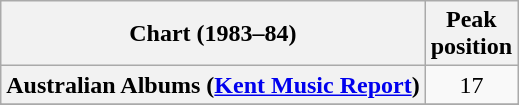<table class="wikitable sortable plainrowheaders" style="text-align:center">
<tr>
<th scope="col">Chart (1983–84)</th>
<th scope="col">Peak<br>position</th>
</tr>
<tr>
<th scope="row">Australian Albums (<a href='#'>Kent Music Report</a>)</th>
<td>17</td>
</tr>
<tr>
</tr>
<tr>
</tr>
</table>
